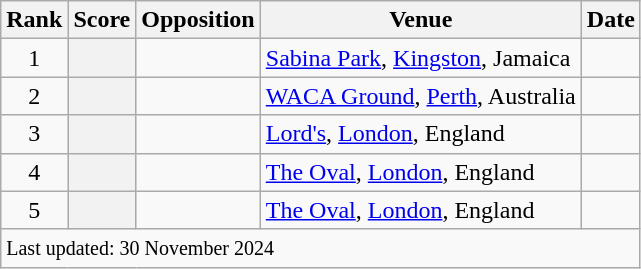<table class="wikitable plainrowheaders sortable">
<tr>
<th scope=col>Rank</th>
<th scope=col>Score</th>
<th scope=col>Opposition</th>
<th scope=col>Venue</th>
<th scope=col>Date</th>
</tr>
<tr>
<td align=center>1</td>
<th scope=row style=text-align:center;></th>
<td></td>
<td><a href='#'>Sabina Park</a>, <a href='#'>Kingston</a>, Jamaica</td>
<td><a href='#'></a></td>
</tr>
<tr>
<td align=center>2</td>
<th scope=row style=text-align:center;></th>
<td></td>
<td><a href='#'>WACA Ground</a>, <a href='#'>Perth</a>, Australia</td>
<td><a href='#'></a></td>
</tr>
<tr>
<td align=center>3</td>
<th scope=row style=text-align:center;></th>
<td></td>
<td><a href='#'>Lord's</a>, <a href='#'>London</a>, England</td>
<td><a href='#'></a></td>
</tr>
<tr>
<td align=center>4</td>
<th scope=row style=text-align:center;></th>
<td></td>
<td><a href='#'>The Oval</a>, <a href='#'>London</a>, England</td>
<td><a href='#'></a></td>
</tr>
<tr>
<td align=center>5</td>
<th scope=row style=text-align:center;></th>
<td></td>
<td><a href='#'>The Oval</a>, <a href='#'>London</a>, England</td>
<td><a href='#'></a></td>
</tr>
<tr class=sortbottom>
<td colspan=5><small>Last updated: 30 November 2024</small></td>
</tr>
</table>
